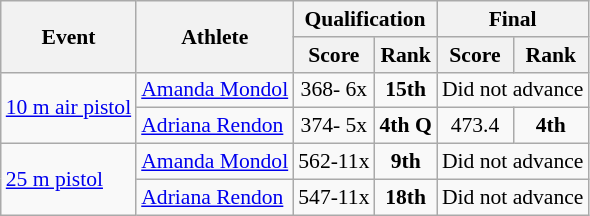<table class="wikitable" style="font-size:90%">
<tr>
<th rowspan="2">Event</th>
<th rowspan="2">Athlete</th>
<th colspan="2">Qualification</th>
<th colspan="2">Final</th>
</tr>
<tr>
<th>Score</th>
<th>Rank</th>
<th>Score</th>
<th>Rank</th>
</tr>
<tr>
<td rowspan=2><a href='#'>10 m air pistol</a></td>
<td><a href='#'>Amanda Mondol</a></td>
<td align=center>368- 6x</td>
<td align=center><strong>15th</strong></td>
<td align=center colspan=2>Did not advance</td>
</tr>
<tr>
<td><a href='#'>Adriana Rendon</a></td>
<td align=center>374- 5x</td>
<td align=center><strong>4th Q</strong></td>
<td align=center>473.4</td>
<td align=center><strong>4th</strong></td>
</tr>
<tr>
<td rowspan=2><a href='#'>25 m pistol</a></td>
<td><a href='#'>Amanda Mondol</a></td>
<td align=center>562-11x</td>
<td align=center><strong>9th</strong></td>
<td align=center colspan=2>Did not advance</td>
</tr>
<tr>
<td><a href='#'>Adriana Rendon</a></td>
<td align=center>547-11x</td>
<td align=center><strong>18th</strong></td>
<td align=center colspan=2>Did not advance</td>
</tr>
</table>
